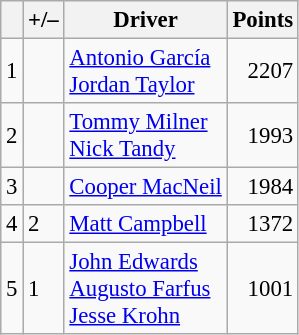<table class="wikitable" style="font-size: 95%;">
<tr>
<th scope="col"></th>
<th scope="col">+/–</th>
<th scope="col">Driver</th>
<th scope="col">Points</th>
</tr>
<tr>
<td align=center>1</td>
<td align="left"></td>
<td> <a href='#'>Antonio García</a><br> <a href='#'>Jordan Taylor</a></td>
<td align=right>2207</td>
</tr>
<tr>
<td align=center>2</td>
<td align="left"></td>
<td> <a href='#'>Tommy Milner</a><br> <a href='#'>Nick Tandy</a></td>
<td align=right>1993</td>
</tr>
<tr>
<td align=center>3</td>
<td align="left"></td>
<td> <a href='#'>Cooper MacNeil</a></td>
<td align=right>1984</td>
</tr>
<tr>
<td align=center>4</td>
<td align="left"> 2</td>
<td> <a href='#'>Matt Campbell</a></td>
<td align=right>1372</td>
</tr>
<tr>
<td align=center>5</td>
<td align="left"> 1</td>
<td> <a href='#'>John Edwards</a><br> <a href='#'>Augusto Farfus</a><br> <a href='#'>Jesse Krohn</a></td>
<td align=right>1001</td>
</tr>
</table>
